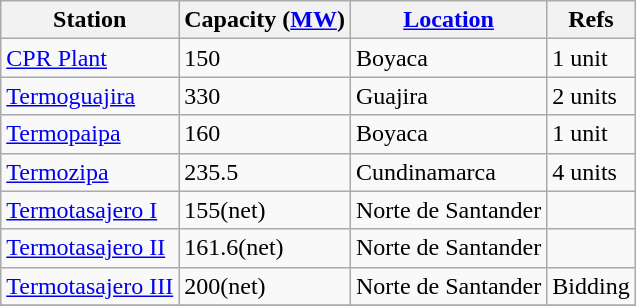<table class="wikitable sortable">
<tr>
<th>Station</th>
<th>Capacity (<a href='#'>MW</a>)</th>
<th><a href='#'>Location</a></th>
<th>Refs</th>
</tr>
<tr>
<td><a href='#'>CPR Plant</a></td>
<td>150</td>
<td>Boyaca</td>
<td>1 unit</td>
</tr>
<tr>
<td><a href='#'>Termoguajira</a></td>
<td>330</td>
<td>Guajira</td>
<td>2 units</td>
</tr>
<tr>
<td><a href='#'>Termopaipa</a></td>
<td>160</td>
<td>Boyaca</td>
<td>1 unit</td>
</tr>
<tr>
<td><a href='#'>Termozipa</a></td>
<td>235.5</td>
<td>Cundinamarca</td>
<td>4 units</td>
</tr>
<tr>
<td><a href='#'>Termotasajero I</a></td>
<td>155(net)</td>
<td>Norte de Santander</td>
<td></td>
</tr>
<tr>
<td><a href='#'>Termotasajero II</a></td>
<td>161.6(net)</td>
<td>Norte de Santander</td>
<td></td>
</tr>
<tr>
<td><a href='#'>Termotasajero III</a></td>
<td>200(net)</td>
<td>Norte de Santander</td>
<td>Bidding</td>
</tr>
<tr>
</tr>
</table>
